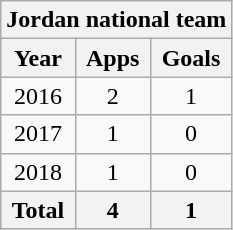<table class="wikitable" style="text-align:center">
<tr>
<th colspan=3>Jordan national team</th>
</tr>
<tr>
<th>Year</th>
<th>Apps</th>
<th>Goals</th>
</tr>
<tr>
<td>2016</td>
<td>2</td>
<td>1</td>
</tr>
<tr>
<td>2017</td>
<td>1</td>
<td>0</td>
</tr>
<tr>
<td>2018</td>
<td>1</td>
<td>0</td>
</tr>
<tr>
<th>Total</th>
<th>4</th>
<th>1</th>
</tr>
</table>
